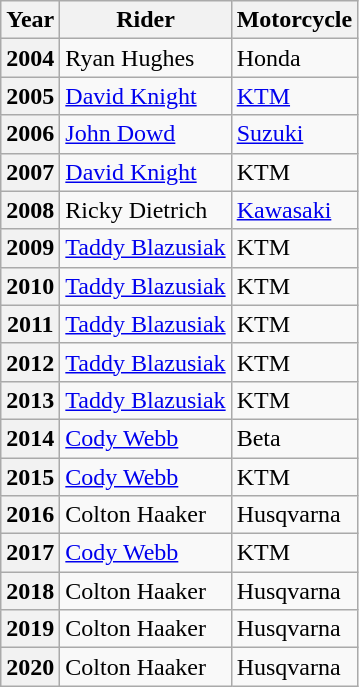<table class="wikitable">
<tr>
<th>Year</th>
<th>Rider</th>
<th>Motorcycle</th>
</tr>
<tr>
<th>2004</th>
<td>Ryan Hughes</td>
<td>Honda</td>
</tr>
<tr>
<th>2005</th>
<td><a href='#'>David Knight</a></td>
<td><a href='#'>KTM</a></td>
</tr>
<tr>
<th>2006</th>
<td><a href='#'>John Dowd</a></td>
<td><a href='#'>Suzuki</a></td>
</tr>
<tr>
<th>2007</th>
<td><a href='#'>David Knight</a></td>
<td>KTM</td>
</tr>
<tr>
<th>2008</th>
<td>Ricky Dietrich</td>
<td><a href='#'>Kawasaki</a></td>
</tr>
<tr>
<th>2009</th>
<td><a href='#'>Taddy Blazusiak</a></td>
<td>KTM</td>
</tr>
<tr>
<th>2010</th>
<td><a href='#'>Taddy Blazusiak</a></td>
<td>KTM</td>
</tr>
<tr>
<th>2011</th>
<td><a href='#'>Taddy Blazusiak</a></td>
<td>KTM</td>
</tr>
<tr>
<th>2012</th>
<td><a href='#'>Taddy Blazusiak</a></td>
<td>KTM</td>
</tr>
<tr>
<th>2013</th>
<td><a href='#'>Taddy Blazusiak</a></td>
<td>KTM</td>
</tr>
<tr>
<th>2014</th>
<td><a href='#'>Cody Webb</a></td>
<td>Beta</td>
</tr>
<tr>
<th>2015</th>
<td><a href='#'>Cody Webb</a></td>
<td>KTM</td>
</tr>
<tr>
<th>2016</th>
<td>Colton Haaker</td>
<td>Husqvarna</td>
</tr>
<tr>
<th>2017</th>
<td><a href='#'>Cody Webb</a></td>
<td>KTM</td>
</tr>
<tr>
<th>2018</th>
<td>Colton Haaker</td>
<td>Husqvarna</td>
</tr>
<tr>
<th>2019</th>
<td>Colton Haaker</td>
<td>Husqvarna</td>
</tr>
<tr>
<th>2020</th>
<td>Colton Haaker</td>
<td>Husqvarna</td>
</tr>
</table>
